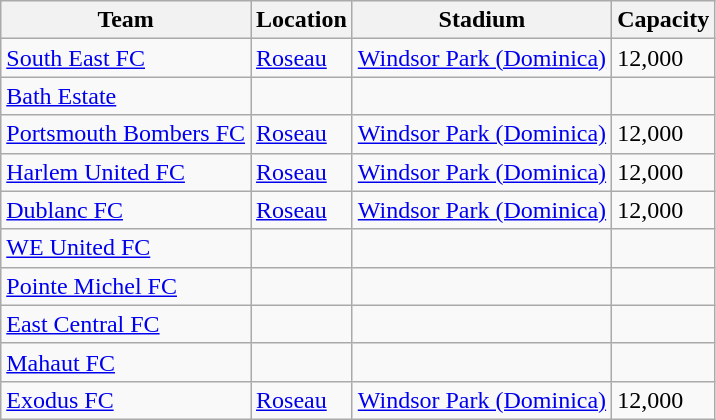<table class="wikitable sortable">
<tr>
<th>Team</th>
<th>Location</th>
<th>Stadium</th>
<th>Capacity</th>
</tr>
<tr>
<td><a href='#'>South East FC</a></td>
<td><a href='#'>Roseau</a></td>
<td><a href='#'>Windsor Park (Dominica)</a></td>
<td>12,000</td>
</tr>
<tr>
<td><a href='#'>Bath Estate</a></td>
<td></td>
<td></td>
<td></td>
</tr>
<tr>
<td><a href='#'>Portsmouth Bombers FC</a></td>
<td><a href='#'>Roseau</a></td>
<td><a href='#'>Windsor Park (Dominica)</a></td>
<td>12,000</td>
</tr>
<tr>
<td><a href='#'>Harlem United FC</a></td>
<td><a href='#'>Roseau</a></td>
<td><a href='#'>Windsor Park (Dominica)</a></td>
<td>12,000</td>
</tr>
<tr>
<td><a href='#'>Dublanc FC</a></td>
<td><a href='#'>Roseau</a></td>
<td><a href='#'>Windsor Park (Dominica)</a></td>
<td>12,000</td>
</tr>
<tr>
<td><a href='#'>WE United FC</a></td>
<td></td>
<td></td>
<td></td>
</tr>
<tr>
<td><a href='#'>Pointe Michel FC</a></td>
<td></td>
<td></td>
<td></td>
</tr>
<tr>
<td><a href='#'>East Central FC</a></td>
<td></td>
<td></td>
<td></td>
</tr>
<tr>
<td><a href='#'>Mahaut FC</a></td>
<td></td>
<td></td>
<td></td>
</tr>
<tr>
<td><a href='#'>Exodus FC</a></td>
<td><a href='#'>Roseau</a></td>
<td><a href='#'>Windsor Park (Dominica)</a></td>
<td>12,000</td>
</tr>
</table>
